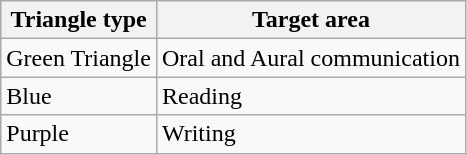<table class="wikitable">
<tr>
<th>Triangle type</th>
<th>Target area</th>
</tr>
<tr>
<td>Green Triangle</td>
<td>Oral and Aural communication</td>
</tr>
<tr>
<td>Blue</td>
<td>Reading</td>
</tr>
<tr>
<td>Purple</td>
<td>Writing</td>
</tr>
</table>
